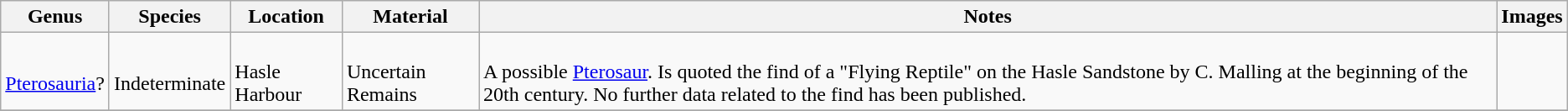<table class ="wikitable" align="center">
<tr>
<th>Genus</th>
<th>Species</th>
<th>Location</th>
<th>Material</th>
<th>Notes</th>
<th>Images</th>
</tr>
<tr>
<td><br><a href='#'>Pterosauria</a>?</td>
<td><br>Indeterminate</td>
<td><br>Hasle Harbour</td>
<td><br>Uncertain Remains</td>
<td><br>A possible <a href='#'>Pterosaur</a>. Is quoted the find of a "Flying Reptile" on the Hasle Sandstone by C. Malling at the beginning of the 20th century. No further data related to the find has been published.</td>
<td><br></td>
</tr>
<tr>
</tr>
</table>
